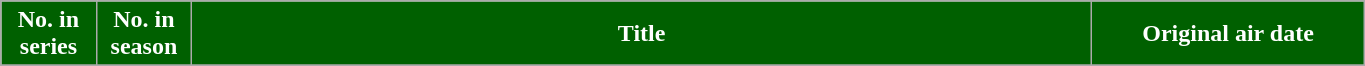<table class="wikitable plainrowheaders" style="width:72%;">
<tr>
<th scope="col" style="background-color:#006000; color: #FFFFFF;" width=7%>No. in<br>series</th>
<th scope="col" style="background-color:#006000; color: #FFFFFF;" width=7%>No. in<br>season</th>
<th scope="col" style="background-color:#006000; color: #FFFFFF;">Title</th>
<th scope="col" style="background-color:#006000; color: #FFFFFF;" width=20%>Original air date</th>
</tr>
<tr>
</tr>
</table>
